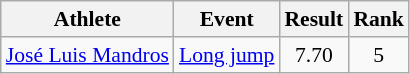<table class=wikitable style=font-size:90%;text-align:center>
<tr>
<th>Athlete</th>
<th>Event</th>
<th>Result</th>
<th>Rank</th>
</tr>
<tr>
<td align=left><a href='#'>José Luis Mandros</a></td>
<td align=left rowspan=2><a href='#'>Long jump</a></td>
<td>7.70</td>
<td>5</td>
</tr>
</table>
